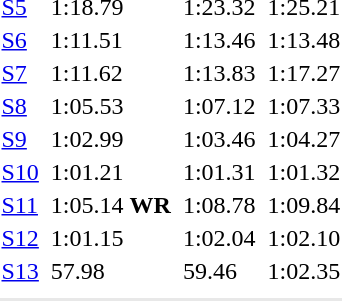<table>
<tr>
<td><a href='#'>S5</a></td>
<td></td>
<td>1:18.79</td>
<td></td>
<td>1:23.32</td>
<td></td>
<td>1:25.21</td>
</tr>
<tr>
<td><a href='#'>S6</a></td>
<td></td>
<td>1:11.51</td>
<td></td>
<td>1:13.46</td>
<td></td>
<td>1:13.48</td>
</tr>
<tr>
<td><a href='#'>S7</a></td>
<td></td>
<td>1:11.62</td>
<td></td>
<td>1:13.83</td>
<td></td>
<td>1:17.27</td>
</tr>
<tr>
<td><a href='#'>S8</a></td>
<td></td>
<td>1:05.53</td>
<td></td>
<td>1:07.12</td>
<td></td>
<td>1:07.33</td>
</tr>
<tr>
<td><a href='#'>S9</a></td>
<td></td>
<td>1:02.99</td>
<td></td>
<td>1:03.46</td>
<td></td>
<td>1:04.27</td>
</tr>
<tr>
<td><a href='#'>S10</a></td>
<td></td>
<td>1:01.21</td>
<td></td>
<td>1:01.31</td>
<td></td>
<td>1:01.32</td>
</tr>
<tr>
<td><a href='#'>S11</a></td>
<td></td>
<td>1:05.14 <strong>WR</strong></td>
<td></td>
<td>1:08.78</td>
<td></td>
<td>1:09.84</td>
</tr>
<tr>
<td><a href='#'>S12</a></td>
<td></td>
<td>1:01.15</td>
<td></td>
<td>1:02.04</td>
<td></td>
<td>1:02.10</td>
</tr>
<tr>
<td><a href='#'>S13</a></td>
<td></td>
<td>57.98</td>
<td></td>
<td>59.46</td>
<td></td>
<td>1:02.35</td>
</tr>
<tr>
<td colspan=7></td>
</tr>
<tr>
</tr>
<tr bgcolor= e8e8e8>
<td colspan=7></td>
</tr>
</table>
